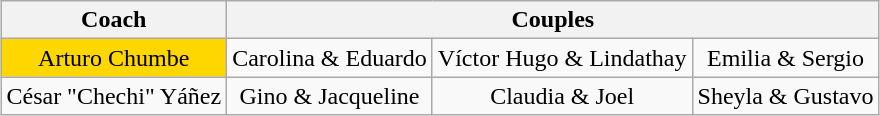<table class="wikitable" style="text-align: center; margin:auto; align: center">
<tr>
<th>Coach</th>
<th colspan=3>Couples</th>
</tr>
<tr>
<td style="background:gold">Arturo Chumbe</td>
<td>Carolina & Eduardo</td>
<td>Víctor Hugo & Lindathay</td>
<td>Emilia & Sergio</td>
</tr>
<tr>
<td>César "Chechi" Yáñez</td>
<td>Gino & Jacqueline</td>
<td>Claudia & Joel</td>
<td>Sheyla & Gustavo</td>
</tr>
</table>
